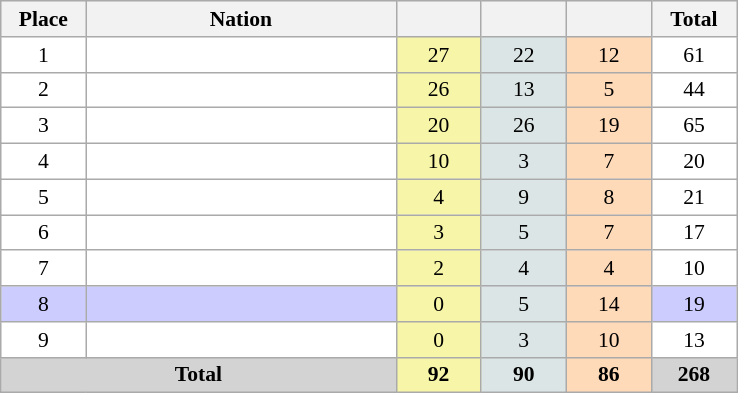<table class=wikitable style="border:1px solid #AAAAAA;font-size:90%">
<tr bgcolor="#EFEFEF">
<th width=50>Place</th>
<th width=200>Nation</th>
<th width=50></th>
<th width=50></th>
<th width=50></th>
<th width=50>Total</th>
</tr>
<tr align="center" valign="top" bgcolor="#FFFFFF">
<td>1</td>
<td align="left"></td>
<td style="background:#F7F6A8;">27</td>
<td style="background:#DCE5E5;">22</td>
<td style="background:#FFDAB9;">12</td>
<td>61</td>
</tr>
<tr align="center" valign="top" bgcolor="#FFFFFF">
<td>2</td>
<td align="left"></td>
<td style="background:#F7F6A8;">26</td>
<td style="background:#DCE5E5;">13</td>
<td style="background:#FFDAB9;">5</td>
<td>44</td>
</tr>
<tr align="center" valign="top" bgcolor="#FFFFFF">
<td>3</td>
<td align="left"></td>
<td style="background:#F7F6A8;">20</td>
<td style="background:#DCE5E5;">26</td>
<td style="background:#FFDAB9;">19</td>
<td>65</td>
</tr>
<tr align="center" valign="top" bgcolor="#FFFFFF">
<td>4</td>
<td align="left"></td>
<td style="background:#F7F6A8;">10</td>
<td style="background:#DCE5E5;">3</td>
<td style="background:#FFDAB9;">7</td>
<td>20</td>
</tr>
<tr align="center" valign="top" bgcolor="#FFFFFF">
<td>5</td>
<td align="left"></td>
<td style="background:#F7F6A8;">4</td>
<td style="background:#DCE5E5;">9</td>
<td style="background:#FFDAB9;">8</td>
<td>21</td>
</tr>
<tr align="center" valign="top" bgcolor="#FFFFFF">
<td>6</td>
<td align="left"></td>
<td style="background:#F7F6A8;">3</td>
<td style="background:#DCE5E5;">5</td>
<td style="background:#FFDAB9;">7</td>
<td>17</td>
</tr>
<tr align="center" valign="top" bgcolor="#FFFFFF">
<td>7</td>
<td align="left"></td>
<td style="background:#F7F6A8;">2</td>
<td style="background:#DCE5E5;">4</td>
<td style="background:#FFDAB9;">4</td>
<td>10</td>
</tr>
<tr style="background:#ccccff" align="center" valign="top" bgcolor="#FFFFFF">
<td>8</td>
<td align="left"></td>
<td style="background:#F7F6A8;">0</td>
<td style="background:#DCE5E5;">5</td>
<td style="background:#FFDAB9;">14</td>
<td>19</td>
</tr>
<tr align="center" valign="top" bgcolor="#FFFFFF">
<td>9</td>
<td align="left"></td>
<td style="background:#F7F6A8;">0</td>
<td style="background:#DCE5E5;">3</td>
<td style="background:#FFDAB9;">10</td>
<td>13</td>
</tr>
<tr align="center">
<td colspan="2" bgcolor=D3D3D3><strong>Total</strong></td>
<td style="background:#F7F6A8;"><strong>92</strong></td>
<td style="background:#DCE5E5;"><strong>90</strong></td>
<td style="background:#FFDAB9;"><strong>86</strong></td>
<td bgcolor=D3D3D3><strong>268</strong></td>
</tr>
</table>
